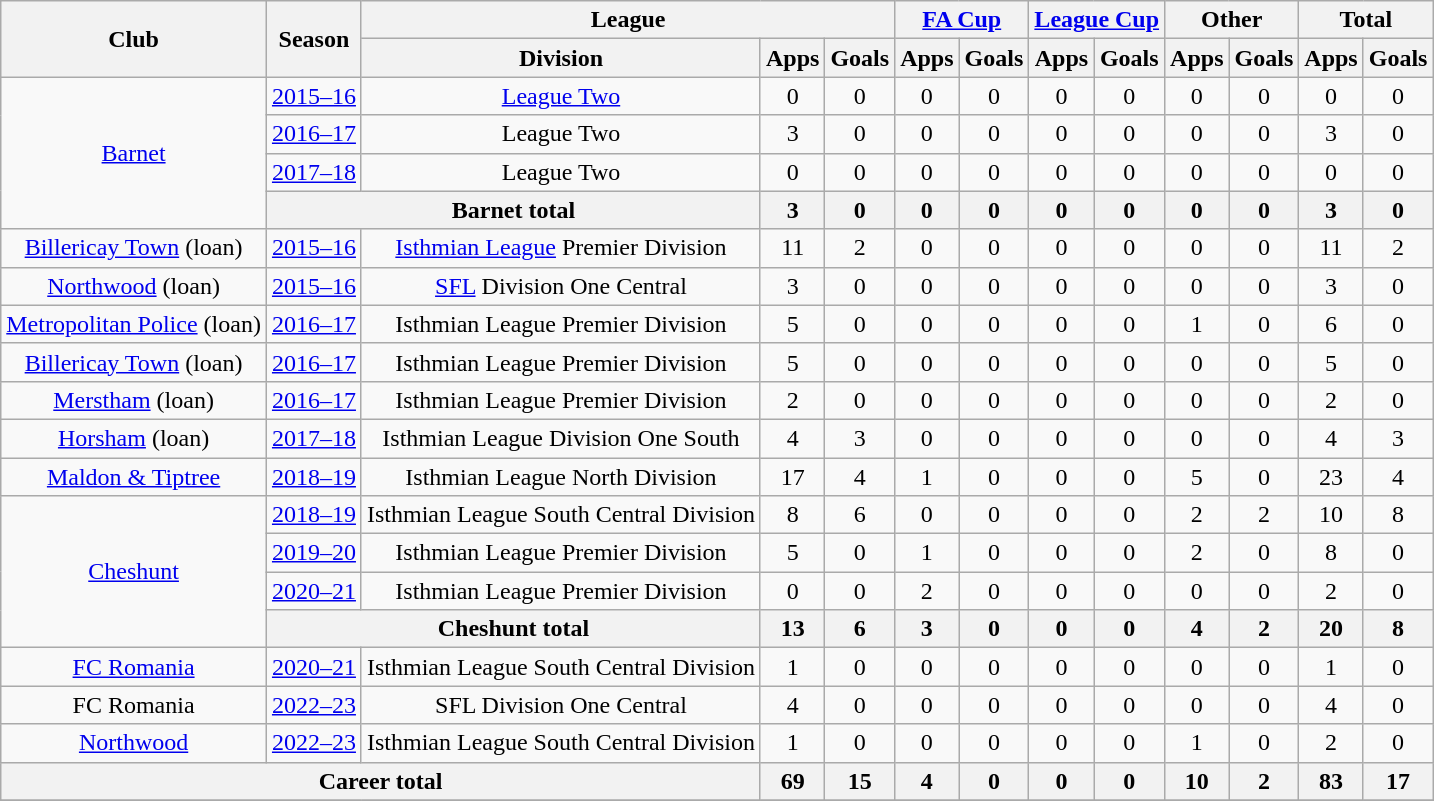<table class="wikitable" style="text-align:center">
<tr>
<th rowspan=2>Club</th>
<th rowspan=2>Season</th>
<th colspan=3>League</th>
<th colspan=2><a href='#'>FA Cup</a></th>
<th colspan=2><a href='#'>League Cup</a></th>
<th colspan=2>Other</th>
<th colspan=2>Total</th>
</tr>
<tr>
<th>Division</th>
<th>Apps</th>
<th>Goals</th>
<th>Apps</th>
<th>Goals</th>
<th>Apps</th>
<th>Goals</th>
<th>Apps</th>
<th>Goals</th>
<th>Apps</th>
<th>Goals</th>
</tr>
<tr>
<td rowspan="4"><a href='#'>Barnet</a></td>
<td><a href='#'>2015–16</a></td>
<td><a href='#'>League Two</a></td>
<td>0</td>
<td>0</td>
<td>0</td>
<td>0</td>
<td>0</td>
<td>0</td>
<td>0</td>
<td>0</td>
<td>0</td>
<td>0</td>
</tr>
<tr>
<td><a href='#'>2016–17</a></td>
<td>League Two</td>
<td>3</td>
<td>0</td>
<td>0</td>
<td>0</td>
<td>0</td>
<td>0</td>
<td>0</td>
<td>0</td>
<td>3</td>
<td>0</td>
</tr>
<tr>
<td><a href='#'>2017–18</a></td>
<td>League Two</td>
<td>0</td>
<td>0</td>
<td>0</td>
<td>0</td>
<td>0</td>
<td>0</td>
<td>0</td>
<td>0</td>
<td>0</td>
<td>0</td>
</tr>
<tr>
<th colspan="2">Barnet total</th>
<th>3</th>
<th>0</th>
<th>0</th>
<th>0</th>
<th>0</th>
<th>0</th>
<th>0</th>
<th>0</th>
<th>3</th>
<th>0</th>
</tr>
<tr>
<td><a href='#'>Billericay Town</a> (loan)</td>
<td><a href='#'>2015–16</a></td>
<td><a href='#'>Isthmian League</a> Premier Division</td>
<td>11</td>
<td>2</td>
<td>0</td>
<td>0</td>
<td>0</td>
<td>0</td>
<td>0</td>
<td>0</td>
<td>11</td>
<td>2</td>
</tr>
<tr>
<td><a href='#'>Northwood</a> (loan)</td>
<td><a href='#'>2015–16</a></td>
<td><a href='#'>SFL</a> Division One Central</td>
<td>3</td>
<td>0</td>
<td>0</td>
<td>0</td>
<td>0</td>
<td>0</td>
<td>0</td>
<td>0</td>
<td>3</td>
<td>0</td>
</tr>
<tr>
<td><a href='#'>Metropolitan Police</a> (loan)</td>
<td><a href='#'>2016–17</a></td>
<td>Isthmian League Premier Division</td>
<td>5</td>
<td>0</td>
<td>0</td>
<td>0</td>
<td>0</td>
<td>0</td>
<td>1</td>
<td>0</td>
<td>6</td>
<td>0</td>
</tr>
<tr>
<td><a href='#'>Billericay Town</a> (loan)</td>
<td><a href='#'>2016–17</a></td>
<td>Isthmian League Premier Division</td>
<td>5</td>
<td>0</td>
<td>0</td>
<td>0</td>
<td>0</td>
<td>0</td>
<td>0</td>
<td>0</td>
<td>5</td>
<td>0</td>
</tr>
<tr>
<td><a href='#'>Merstham</a> (loan)</td>
<td><a href='#'>2016–17</a></td>
<td>Isthmian League Premier Division</td>
<td>2</td>
<td>0</td>
<td>0</td>
<td>0</td>
<td>0</td>
<td>0</td>
<td>0</td>
<td>0</td>
<td>2</td>
<td>0</td>
</tr>
<tr>
<td><a href='#'>Horsham</a> (loan)</td>
<td><a href='#'>2017–18</a></td>
<td>Isthmian League Division One South</td>
<td>4</td>
<td>3</td>
<td>0</td>
<td>0</td>
<td>0</td>
<td>0</td>
<td>0</td>
<td>0</td>
<td>4</td>
<td>3</td>
</tr>
<tr>
<td><a href='#'>Maldon & Tiptree</a></td>
<td><a href='#'>2018–19</a></td>
<td>Isthmian League North Division</td>
<td>17</td>
<td>4</td>
<td>1</td>
<td>0</td>
<td>0</td>
<td>0</td>
<td>5</td>
<td>0</td>
<td>23</td>
<td>4</td>
</tr>
<tr>
<td rowspan="4"><a href='#'>Cheshunt</a></td>
<td><a href='#'>2018–19</a></td>
<td>Isthmian League South Central Division</td>
<td>8</td>
<td>6</td>
<td>0</td>
<td>0</td>
<td>0</td>
<td>0</td>
<td>2</td>
<td>2</td>
<td>10</td>
<td>8</td>
</tr>
<tr>
<td><a href='#'>2019–20</a></td>
<td>Isthmian League Premier Division</td>
<td>5</td>
<td>0</td>
<td>1</td>
<td>0</td>
<td>0</td>
<td>0</td>
<td>2</td>
<td>0</td>
<td>8</td>
<td>0</td>
</tr>
<tr>
<td><a href='#'>2020–21</a></td>
<td>Isthmian League Premier Division</td>
<td>0</td>
<td>0</td>
<td>2</td>
<td>0</td>
<td>0</td>
<td>0</td>
<td>0</td>
<td>0</td>
<td>2</td>
<td>0</td>
</tr>
<tr>
<th colspan="2">Cheshunt total</th>
<th>13</th>
<th>6</th>
<th>3</th>
<th>0</th>
<th>0</th>
<th>0</th>
<th>4</th>
<th>2</th>
<th>20</th>
<th>8</th>
</tr>
<tr>
<td><a href='#'>FC Romania</a></td>
<td><a href='#'>2020–21</a></td>
<td>Isthmian League South Central Division</td>
<td>1</td>
<td>0</td>
<td>0</td>
<td>0</td>
<td>0</td>
<td>0</td>
<td>0</td>
<td>0</td>
<td>1</td>
<td>0</td>
</tr>
<tr>
<td>FC Romania</td>
<td><a href='#'>2022–23</a></td>
<td>SFL Division One Central</td>
<td>4</td>
<td>0</td>
<td>0</td>
<td>0</td>
<td>0</td>
<td>0</td>
<td>0</td>
<td>0</td>
<td>4</td>
<td>0</td>
</tr>
<tr>
<td><a href='#'>Northwood</a></td>
<td><a href='#'>2022–23</a></td>
<td>Isthmian League South Central Division</td>
<td>1</td>
<td>0</td>
<td>0</td>
<td>0</td>
<td>0</td>
<td>0</td>
<td>1</td>
<td>0</td>
<td>2</td>
<td>0</td>
</tr>
<tr>
<th colspan="3">Career total</th>
<th>69</th>
<th>15</th>
<th>4</th>
<th>0</th>
<th>0</th>
<th>0</th>
<th>10</th>
<th>2</th>
<th>83</th>
<th>17</th>
</tr>
<tr>
</tr>
</table>
